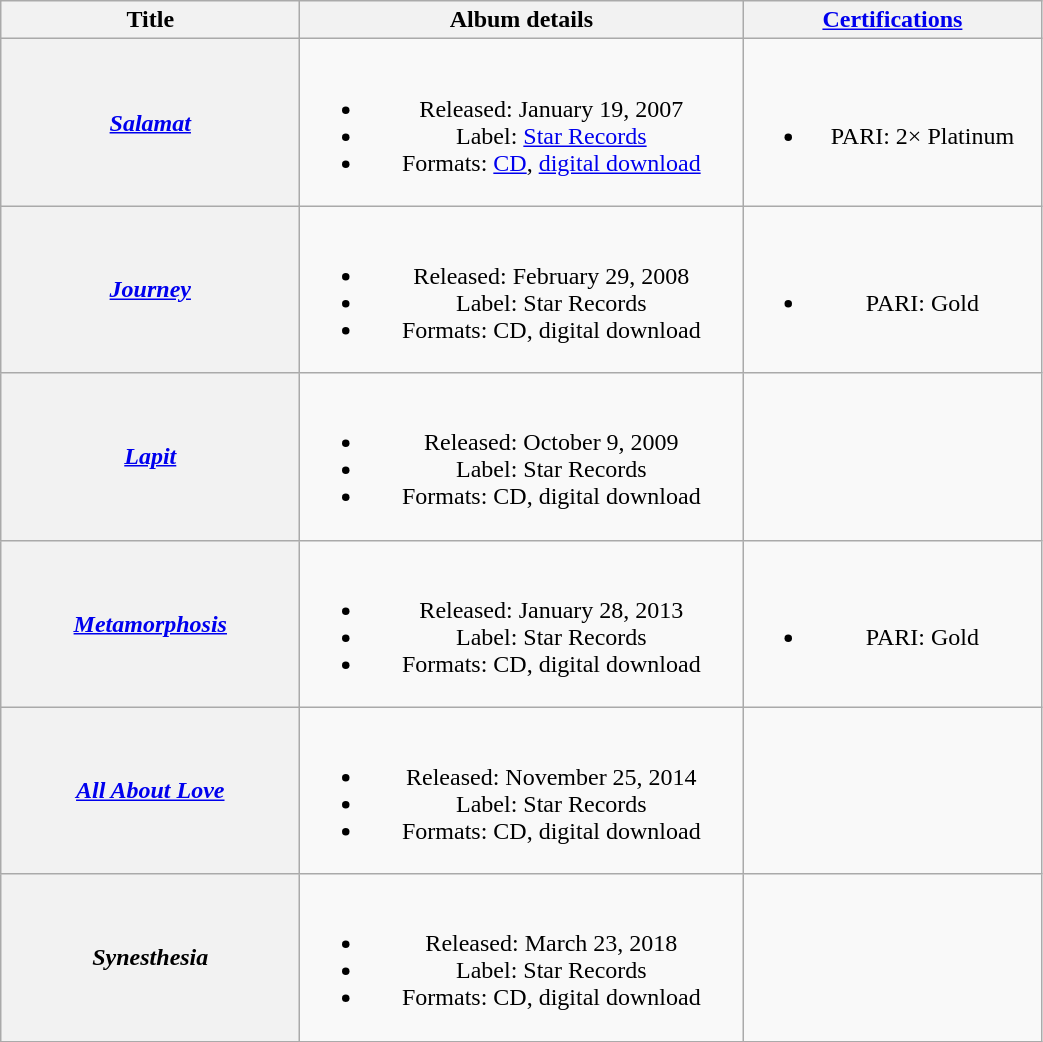<table class="wikitable plainrowheaders" style="text-align:center;">
<tr>
<th style="width:12em;">Title</th>
<th style="width:18em;">Album details</th>
<th style="width:12em;"><a href='#'>Certifications</a></th>
</tr>
<tr>
<th scope="row"><em><a href='#'>Salamat</a></em></th>
<td><br><ul><li>Released: January 19, 2007</li><li>Label: <a href='#'>Star Records</a></li><li>Formats: <a href='#'>CD</a>, <a href='#'>digital download</a></li></ul></td>
<td><br><ul><li>PARI: 2× Platinum</li></ul></td>
</tr>
<tr>
<th scope="row"><em><a href='#'>Journey</a></em></th>
<td><br><ul><li>Released: February 29, 2008</li><li>Label: Star Records</li><li>Formats: CD, digital download</li></ul></td>
<td><br><ul><li>PARI: Gold</li></ul></td>
</tr>
<tr>
<th scope="row"><em><a href='#'>Lapit</a></em></th>
<td><br><ul><li>Released: October 9, 2009</li><li>Label: Star Records</li><li>Formats: CD, digital download</li></ul></td>
<td></td>
</tr>
<tr>
<th scope="row"><em><a href='#'>Metamorphosis</a></em></th>
<td><br><ul><li>Released: January 28, 2013</li><li>Label: Star Records</li><li>Formats: CD, digital download</li></ul></td>
<td><br><ul><li>PARI: Gold</li></ul></td>
</tr>
<tr>
<th scope="row"><em><a href='#'>All About Love</a></em></th>
<td><br><ul><li>Released: November 25, 2014</li><li>Label: Star Records</li><li>Formats: CD, digital download</li></ul></td>
<td></td>
</tr>
<tr>
<th scope="row"><em>Synesthesia</em></th>
<td><br><ul><li>Released: March 23, 2018</li><li>Label: Star Records</li><li>Formats: CD, digital download</li></ul></td>
<td></td>
</tr>
</table>
